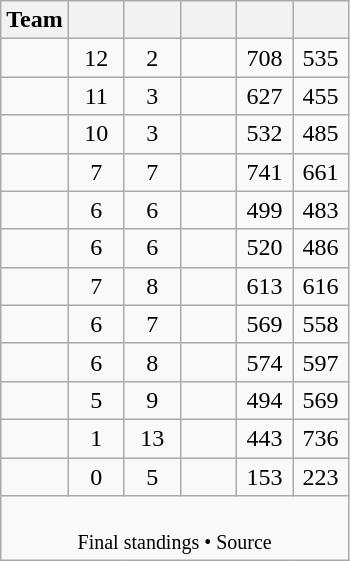<table class="wikitable" style="text-align:center">
<tr>
<th width="20">Team</th>
<th width="30"></th>
<th width="30"></th>
<th width="30"></th>
<th width="30"></th>
<th width="30"></th>
</tr>
<tr>
<td style="text-align:left;"></td>
<td>12</td>
<td>2</td>
<td></td>
<td>708</td>
<td>535</td>
</tr>
<tr>
<td style="text-align:left;"></td>
<td>11</td>
<td>3</td>
<td></td>
<td>627</td>
<td>455</td>
</tr>
<tr>
<td style="text-align:left;"></td>
<td>10</td>
<td>3</td>
<td></td>
<td>532</td>
<td>485</td>
</tr>
<tr>
<td style="text-align:left;"></td>
<td>7</td>
<td>7</td>
<td></td>
<td>741</td>
<td>661</td>
</tr>
<tr>
<td style="text-align:left;"></td>
<td>6</td>
<td>6</td>
<td></td>
<td>499</td>
<td>483</td>
</tr>
<tr>
<td style="text-align:left;"></td>
<td>6</td>
<td>6</td>
<td></td>
<td>520</td>
<td>486</td>
</tr>
<tr>
<td style="text-align:left;"></td>
<td>7</td>
<td>8</td>
<td></td>
<td>613</td>
<td>616</td>
</tr>
<tr>
<td style="text-align:left;"></td>
<td>6</td>
<td>7</td>
<td></td>
<td>569</td>
<td>558</td>
</tr>
<tr>
<td style="text-align:left;"></td>
<td>6</td>
<td>8</td>
<td></td>
<td>574</td>
<td>597</td>
</tr>
<tr>
<td style="text-align:left;"></td>
<td>5</td>
<td>9</td>
<td></td>
<td>494</td>
<td>569</td>
</tr>
<tr>
<td style="text-align:left;"></td>
<td>1</td>
<td>13</td>
<td></td>
<td>443</td>
<td>736</td>
</tr>
<tr>
<td style="text-align:left;"></td>
<td>0</td>
<td>5</td>
<td></td>
<td>153</td>
<td>223</td>
</tr>
<tr>
<td colspan=7><br><small>Final standings • Source</small><br></td>
</tr>
</table>
